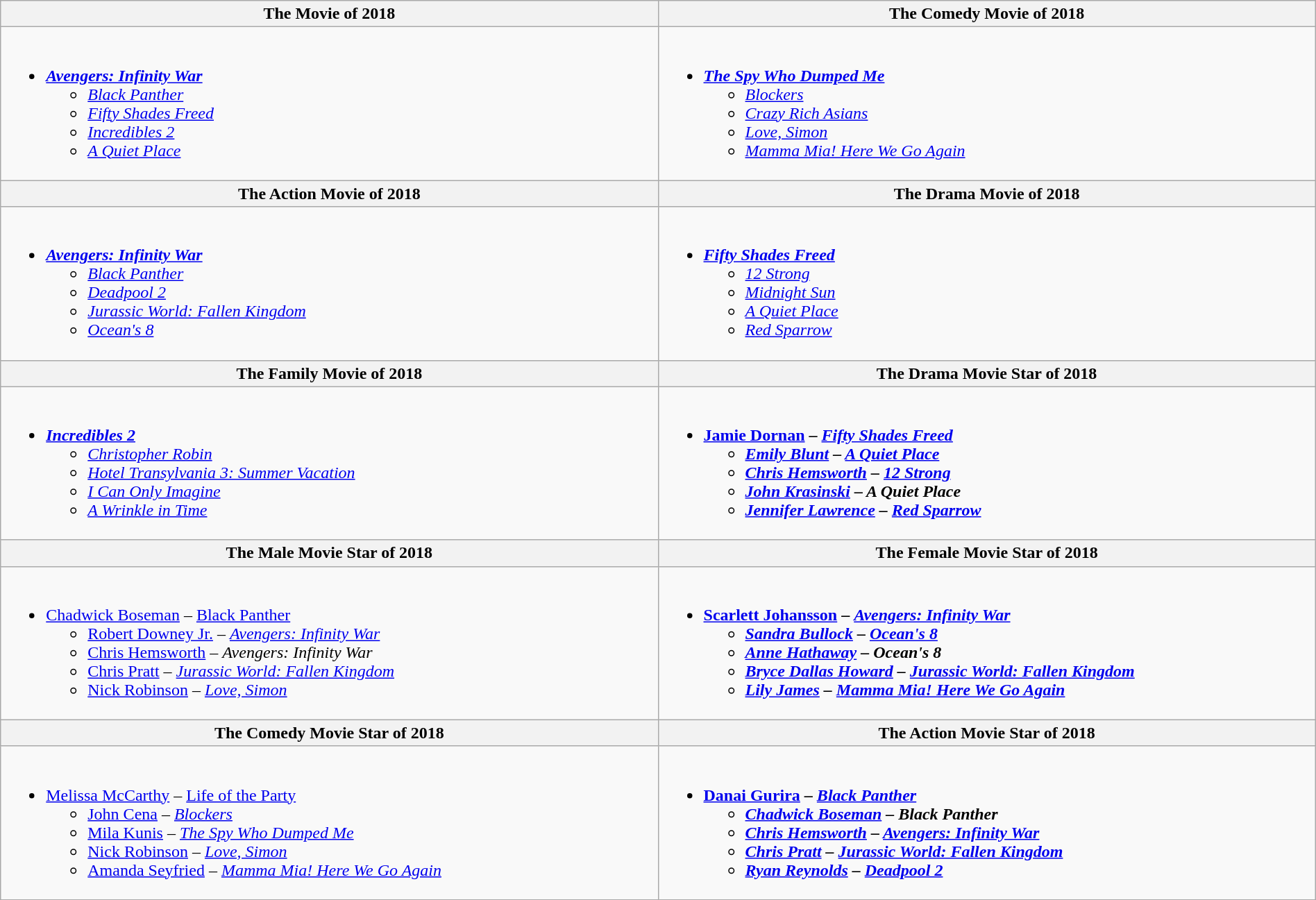<table class="wikitable" style="width:100%;">
<tr>
<th style="width:50%">The Movie of 2018</th>
<th style="width:50%">The Comedy Movie of 2018</th>
</tr>
<tr>
<td valign="top"><br><ul><li><strong><em><a href='#'>Avengers: Infinity War</a></em></strong><ul><li><em><a href='#'>Black Panther</a></em></li><li><em><a href='#'>Fifty Shades Freed</a></em></li><li><em><a href='#'>Incredibles 2</a></em></li><li><em><a href='#'>A Quiet Place</a></em></li></ul></li></ul></td>
<td valign="top"><br><ul><li><strong><em><a href='#'>The Spy Who Dumped Me</a></em></strong><ul><li><em><a href='#'>Blockers</a></em></li><li><em><a href='#'>Crazy Rich Asians</a></em></li><li><em><a href='#'>Love, Simon</a></em></li><li><em><a href='#'>Mamma Mia! Here We Go Again</a></em></li></ul></li></ul></td>
</tr>
<tr>
<th style="width:50%">The Action Movie of 2018</th>
<th style="width:50%">The Drama Movie of 2018</th>
</tr>
<tr>
<td valign="top"><br><ul><li><strong><em><a href='#'>Avengers: Infinity War</a></em></strong><ul><li><em><a href='#'>Black Panther</a></em></li><li><em><a href='#'>Deadpool 2</a></em></li><li><em><a href='#'>Jurassic World: Fallen Kingdom</a></em></li><li><em><a href='#'>Ocean's 8</a></em></li></ul></li></ul></td>
<td valign="top"><br><ul><li><strong><em><a href='#'>Fifty Shades Freed</a></em></strong><ul><li><em><a href='#'>12 Strong</a></em></li><li><em><a href='#'>Midnight Sun</a></em></li><li><em><a href='#'>A Quiet Place</a></em></li><li><em><a href='#'>Red Sparrow</a></em></li></ul></li></ul></td>
</tr>
<tr>
<th style="width:50%">The Family Movie of 2018</th>
<th style="width:50%">The Drama Movie Star of 2018</th>
</tr>
<tr>
<td valign="top"><br><ul><li><strong><em><a href='#'>Incredibles 2</a></em></strong><ul><li><em><a href='#'>Christopher Robin</a></em></li><li><em><a href='#'>Hotel Transylvania 3: Summer Vacation</a></em></li><li><em><a href='#'>I Can Only Imagine</a></em></li><li><em><a href='#'>A Wrinkle in Time</a></em></li></ul></li></ul></td>
<td valign="top"><br><ul><li><strong><a href='#'>Jamie Dornan</a> – <em><a href='#'>Fifty Shades Freed</a><strong><em><ul><li><a href='#'>Emily Blunt</a> – </em><a href='#'>A Quiet Place</a><em></li><li><a href='#'>Chris Hemsworth</a> – </em><a href='#'>12 Strong</a><em></li><li><a href='#'>John Krasinski</a> – </em>A Quiet Place<em></li><li><a href='#'>Jennifer Lawrence</a> – </em><a href='#'>Red Sparrow</a><em></li></ul></li></ul></td>
</tr>
<tr>
<th style="width:50%">The Male Movie Star of 2018</th>
<th style="width:50%">The Female Movie Star of 2018</th>
</tr>
<tr>
<td valign="top"><br><ul><li></strong><a href='#'>Chadwick Boseman</a> – </em><a href='#'>Black Panther</a></em></strong><ul><li><a href='#'>Robert Downey Jr.</a> – <em><a href='#'>Avengers: Infinity War</a></em></li><li><a href='#'>Chris Hemsworth</a> – <em>Avengers: Infinity War</em></li><li><a href='#'>Chris Pratt</a> – <em><a href='#'>Jurassic World: Fallen Kingdom</a></em></li><li><a href='#'>Nick Robinson</a> – <em><a href='#'>Love, Simon</a></em></li></ul></li></ul></td>
<td valign="top"><br><ul><li><strong><a href='#'>Scarlett Johansson</a> – <em><a href='#'>Avengers: Infinity War</a><strong><em><ul><li><a href='#'>Sandra Bullock</a> – </em><a href='#'>Ocean's 8</a><em></li><li><a href='#'>Anne Hathaway</a> – </em>Ocean's 8<em></li><li><a href='#'>Bryce Dallas Howard</a> – </em><a href='#'>Jurassic World: Fallen Kingdom</a><em></li><li><a href='#'>Lily James</a> – </em><a href='#'>Mamma Mia! Here We Go Again</a><em></li></ul></li></ul></td>
</tr>
<tr>
<th style="width:50%">The Comedy Movie Star of 2018</th>
<th style="width:50%">The Action Movie Star of 2018</th>
</tr>
<tr>
<td valign="top"><br><ul><li></strong><a href='#'>Melissa McCarthy</a> – </em><a href='#'>Life of the Party</a></em></strong><ul><li><a href='#'>John Cena</a> – <em><a href='#'>Blockers</a></em></li><li><a href='#'>Mila Kunis</a> – <em><a href='#'>The Spy Who Dumped Me</a></em></li><li><a href='#'>Nick Robinson</a> – <em><a href='#'>Love, Simon</a></em></li><li><a href='#'>Amanda Seyfried</a> – <em><a href='#'>Mamma Mia! Here We Go Again</a></em></li></ul></li></ul></td>
<td valign="top"><br><ul><li><strong><a href='#'>Danai Gurira</a> – <em><a href='#'>Black Panther</a><strong><em><ul><li><a href='#'>Chadwick Boseman</a> – </em>Black Panther<em></li><li><a href='#'>Chris Hemsworth</a> – </em><a href='#'>Avengers: Infinity War</a><em></li><li><a href='#'>Chris Pratt</a> – </em><a href='#'>Jurassic World: Fallen Kingdom</a><em></li><li><a href='#'>Ryan Reynolds</a> – </em><a href='#'>Deadpool 2</a><em></li></ul></li></ul></td>
</tr>
</table>
